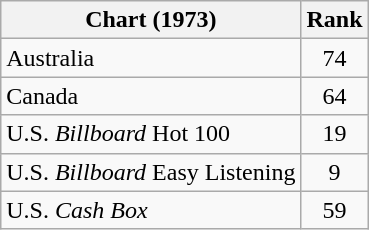<table class="wikitable sortable">
<tr>
<th align="left">Chart (1973)</th>
<th style="text-align:center;">Rank</th>
</tr>
<tr>
<td>Australia </td>
<td style="text-align:center;">74</td>
</tr>
<tr>
<td>Canada </td>
<td style="text-align:center;">64</td>
</tr>
<tr>
<td>U.S. <em>Billboard</em> Hot 100</td>
<td style="text-align:center;">19</td>
</tr>
<tr>
<td>U.S. <em>Billboard</em> Easy Listening</td>
<td style="text-align:center;">9</td>
</tr>
<tr>
<td>U.S. <em>Cash Box</em></td>
<td style="text-align:center;">59</td>
</tr>
</table>
